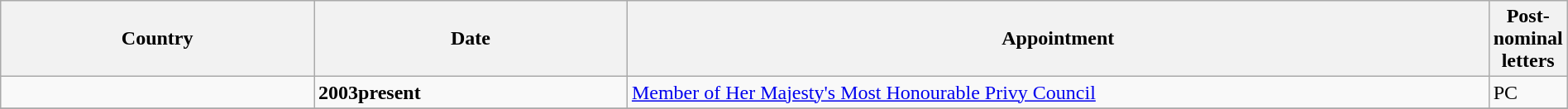<table class="wikitable" style="width:100%;">
<tr>
<th style="width:20%;">Country</th>
<th style="width:20%;">Date</th>
<th style="width:55%;">Appointment</th>
<th style="width:5%;">Post-nominal letters</th>
</tr>
<tr>
<td></td>
<td><strong>2003present</strong></td>
<td><a href='#'>Member of Her Majesty's Most Honourable Privy Council</a></td>
<td>PC</td>
</tr>
<tr>
</tr>
</table>
